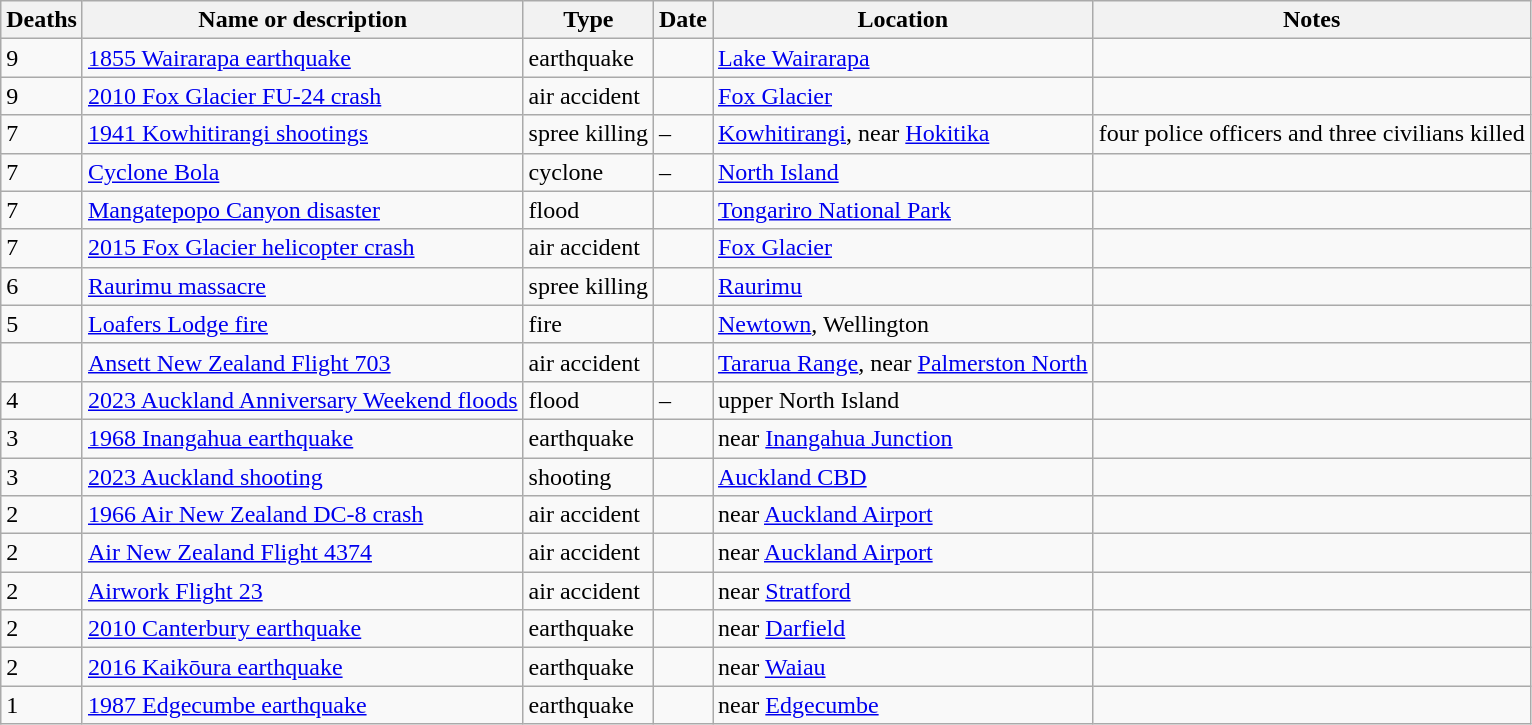<table class="sortable wikitable">
<tr>
<th>Deaths</th>
<th>Name or description</th>
<th>Type</th>
<th>Date</th>
<th>Location</th>
<th>Notes</th>
</tr>
<tr>
<td>9</td>
<td><a href='#'>1855 Wairarapa earthquake</a></td>
<td>earthquake</td>
<td></td>
<td><a href='#'>Lake Wairarapa</a></td>
<td></td>
</tr>
<tr>
<td>9</td>
<td><a href='#'>2010 Fox Glacier FU-24 crash</a></td>
<td>air accident</td>
<td></td>
<td><a href='#'>Fox Glacier</a></td>
<td></td>
</tr>
<tr>
<td>7</td>
<td><a href='#'>1941 Kowhitirangi shootings</a></td>
<td>spree killing</td>
<td>–</td>
<td><a href='#'>Kowhitirangi</a>, near <a href='#'>Hokitika</a></td>
<td>four police officers and three civilians killed</td>
</tr>
<tr>
<td>7</td>
<td><a href='#'>Cyclone Bola</a></td>
<td>cyclone</td>
<td>–</td>
<td><a href='#'>North Island</a></td>
<td></td>
</tr>
<tr>
<td>7</td>
<td><a href='#'>Mangatepopo Canyon disaster</a></td>
<td>flood</td>
<td></td>
<td><a href='#'>Tongariro National Park</a></td>
<td></td>
</tr>
<tr>
<td>7</td>
<td><a href='#'>2015 Fox Glacier helicopter crash</a></td>
<td>air accident</td>
<td></td>
<td><a href='#'>Fox Glacier</a></td>
<td></td>
</tr>
<tr>
<td>6</td>
<td><a href='#'>Raurimu massacre</a></td>
<td>spree killing</td>
<td></td>
<td><a href='#'>Raurimu</a></td>
<td></td>
</tr>
<tr>
<td>5</td>
<td><a href='#'>Loafers Lodge fire</a></td>
<td>fire</td>
<td></td>
<td><a href='#'>Newtown</a>, Wellington</td>
<td></td>
</tr>
<tr>
<td></td>
<td><a href='#'>Ansett New Zealand Flight 703</a></td>
<td>air accident</td>
<td></td>
<td><a href='#'>Tararua Range</a>, near <a href='#'>Palmerston North</a></td>
<td></td>
</tr>
<tr>
<td>4</td>
<td><a href='#'>2023 Auckland Anniversary Weekend floods</a></td>
<td>flood</td>
<td>–</td>
<td>upper North Island</td>
<td></td>
</tr>
<tr>
<td>3</td>
<td><a href='#'>1968 Inangahua earthquake</a></td>
<td>earthquake</td>
<td></td>
<td>near <a href='#'>Inangahua Junction</a></td>
<td></td>
</tr>
<tr>
<td>3</td>
<td><a href='#'>2023 Auckland shooting</a></td>
<td>shooting</td>
<td></td>
<td><a href='#'>Auckland CBD</a></td>
<td></td>
</tr>
<tr>
<td>2</td>
<td><a href='#'>1966 Air New Zealand DC-8 crash</a></td>
<td>air accident</td>
<td></td>
<td>near <a href='#'>Auckland Airport</a></td>
<td></td>
</tr>
<tr>
<td>2</td>
<td><a href='#'>Air New Zealand Flight 4374</a></td>
<td>air accident</td>
<td></td>
<td>near <a href='#'>Auckland Airport</a></td>
<td></td>
</tr>
<tr>
<td>2</td>
<td><a href='#'>Airwork Flight 23</a></td>
<td>air accident</td>
<td></td>
<td>near <a href='#'>Stratford</a></td>
<td></td>
</tr>
<tr>
<td>2</td>
<td><a href='#'>2010 Canterbury earthquake</a></td>
<td>earthquake</td>
<td></td>
<td>near <a href='#'>Darfield</a></td>
<td></td>
</tr>
<tr>
<td>2</td>
<td><a href='#'>2016 Kaikōura earthquake</a></td>
<td>earthquake</td>
<td></td>
<td>near <a href='#'>Waiau</a></td>
<td></td>
</tr>
<tr>
<td>1</td>
<td><a href='#'>1987 Edgecumbe earthquake</a></td>
<td>earthquake</td>
<td></td>
<td>near <a href='#'>Edgecumbe</a></td>
<td></td>
</tr>
</table>
